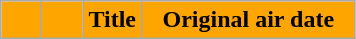<table class=wikitable style="background:#FFFFFF">
<tr>
<th style="background:#FFA500; width:20px"></th>
<th style="background:#FFA500; width:20px"></th>
<th style="background:#FFA500">Title</th>
<th style="background:#FFA500; width:135px">Original air date<br>











</th>
</tr>
</table>
